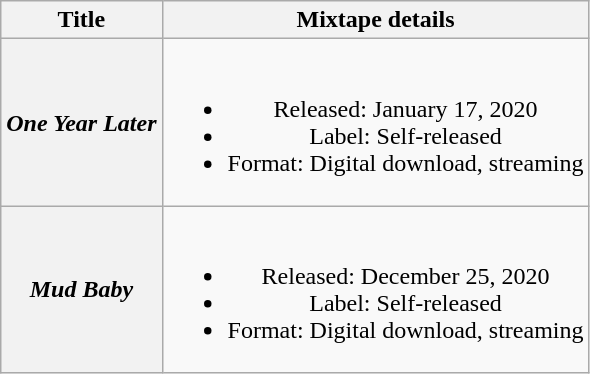<table class="wikitable plainrowheaders" style="text-align:center;">
<tr>
<th>Title</th>
<th>Mixtape details</th>
</tr>
<tr>
<th scope="row"><em>One Year Later</em></th>
<td><br><ul><li>Released: January 17, 2020</li><li>Label: Self-released</li><li>Format: Digital download, streaming</li></ul></td>
</tr>
<tr>
<th scope="row"><em>Mud Baby</em></th>
<td><br><ul><li>Released: December 25, 2020</li><li>Label: Self-released</li><li>Format: Digital download, streaming</li></ul></td>
</tr>
</table>
